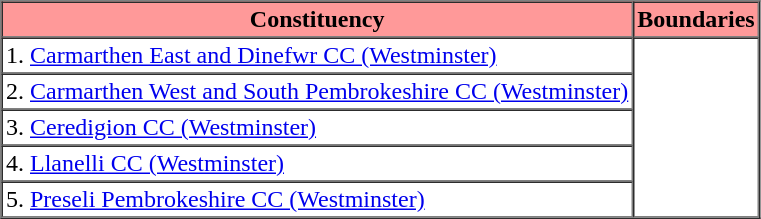<table border=1 cellpadding="2" cellspacing="0">
<tr>
<th bgcolor="#ff9999">Constituency</th>
<th bgcolor="#ff9999">Boundaries</th>
</tr>
<tr>
<td>1. <a href='#'>Carmarthen East and Dinefwr CC (Westminster)</a></td>
<td rowspan=5></td>
</tr>
<tr>
<td>2. <a href='#'>Carmarthen West and South Pembrokeshire CC (Westminster)</a></td>
</tr>
<tr>
<td>3. <a href='#'>Ceredigion CC (Westminster)</a></td>
</tr>
<tr>
<td>4. <a href='#'>Llanelli CC (Westminster)</a></td>
</tr>
<tr>
<td>5. <a href='#'>Preseli Pembrokeshire CC (Westminster)</a></td>
</tr>
</table>
